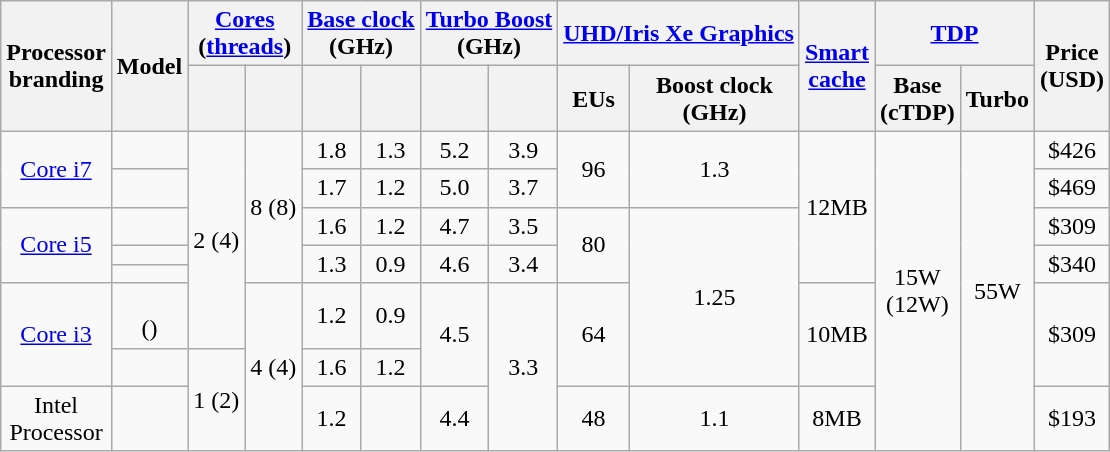<table class="wikitable sortable" style="text-align:center;">
<tr>
<th rowspan="2">Processor<br>branding</th>
<th rowspan="2">Model</th>
<th colspan="2"><a href='#'>Cores</a><br>(<a href='#'>threads</a>)</th>
<th colspan="2"><a href='#'>Base clock</a><br>(GHz)</th>
<th colspan="2"><a href='#'>Turbo Boost</a><br>(GHz)</th>
<th colspan="2"><a href='#'>UHD/Iris Xe Graphics</a></th>
<th rowspan="2"><a href='#'>Smart<br>cache</a></th>
<th colspan="2"><a href='#'>TDP</a></th>
<th rowspan="2">Price <br> (USD)</th>
</tr>
<tr>
<th></th>
<th></th>
<th></th>
<th></th>
<th></th>
<th></th>
<th>EUs</th>
<th>Boost clock<br>(GHz)</th>
<th>Base<br>(cTDP)</th>
<th>Turbo</th>
</tr>
<tr>
<td rowspan="2"><a href='#'>Core i7</a></td>
<td></td>
<td rowspan="6">2 (4)</td>
<td rowspan="5">8 (8)</td>
<td>1.8</td>
<td>1.3</td>
<td>5.2</td>
<td>3.9</td>
<td rowspan="2">96</td>
<td rowspan="2">1.3</td>
<td rowspan="5">12MB</td>
<td rowspan="8">15W<br>(12W)</td>
<td rowspan="8">55W</td>
<td>$426</td>
</tr>
<tr>
<td></td>
<td>1.7</td>
<td>1.2</td>
<td>5.0</td>
<td>3.7</td>
<td>$469</td>
</tr>
<tr>
<td rowspan="3"><a href='#'>Core i5</a></td>
<td></td>
<td>1.6</td>
<td>1.2</td>
<td>4.7</td>
<td>3.5</td>
<td rowspan="3">80</td>
<td rowspan="5">1.25</td>
<td>$309</td>
</tr>
<tr>
<td></td>
<td rowspan="2">1.3</td>
<td rowspan="2">0.9</td>
<td rowspan="2">4.6</td>
<td rowspan="2">3.4</td>
<td rowspan="2">$340</td>
</tr>
<tr>
<td></td>
</tr>
<tr>
<td rowspan="2"><a href='#'>Core i3</a></td>
<td><br>()</td>
<td rowspan="3">4 (4)</td>
<td>1.2</td>
<td>0.9</td>
<td rowspan="2">4.5</td>
<td rowspan="3">3.3</td>
<td rowspan="2">64</td>
<td rowspan="2">10MB</td>
<td rowspan="2">$309</td>
</tr>
<tr>
<td></td>
<td rowspan="2">1 (2)</td>
<td>1.6</td>
<td>1.2</td>
</tr>
<tr>
<td>Intel<br>Processor</td>
<td></td>
<td>1.2</td>
<td></td>
<td>4.4</td>
<td>48</td>
<td>1.1</td>
<td>8MB</td>
<td>$193</td>
</tr>
</table>
